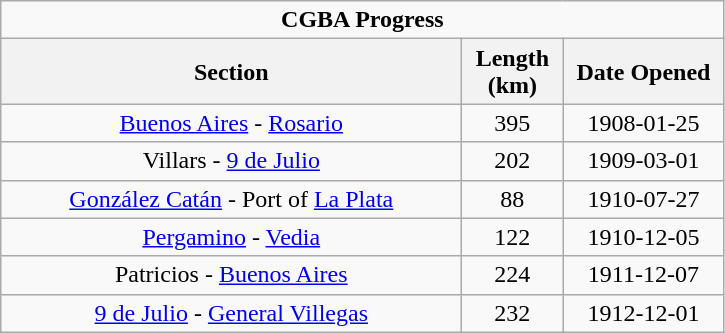<table class="wikitable sortable" style="text-align:center">
<tr>
<td colspan=3><strong>CGBA Progress</strong></td>
</tr>
<tr>
<th width=300px>Section</th>
<th width=60px>Length (km)</th>
<th width=100px>Date Opened</th>
</tr>
<tr>
<td><a href='#'>Buenos Aires</a> - <a href='#'>Rosario</a></td>
<td>395</td>
<td>1908-01-25</td>
</tr>
<tr>
<td>Villars - <a href='#'>9 de Julio</a></td>
<td>202</td>
<td>1909-03-01</td>
</tr>
<tr>
<td><a href='#'>González Catán</a> - Port of <a href='#'>La Plata</a></td>
<td>88</td>
<td>1910-07-27</td>
</tr>
<tr>
<td><a href='#'>Pergamino</a> - <a href='#'>Vedia</a></td>
<td>122</td>
<td>1910-12-05</td>
</tr>
<tr>
<td>Patricios -  <a href='#'>Buenos Aires</a></td>
<td>224</td>
<td>1911-12-07</td>
</tr>
<tr>
<td><a href='#'>9 de Julio</a> - <a href='#'>General Villegas</a></td>
<td>232</td>
<td>1912-12-01</td>
</tr>
</table>
